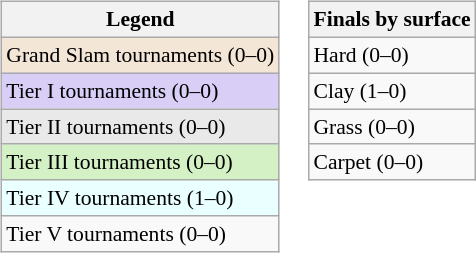<table>
<tr valign=top>
<td><br><table class="wikitable" style=font-size:90%>
<tr>
<th>Legend</th>
</tr>
<tr style="background:#f3e6d7;">
<td>Grand Slam tournaments (0–0)</td>
</tr>
<tr style="background:#d8cef6;">
<td>Tier I tournaments (0–0)</td>
</tr>
<tr style="background:#e9e9e9;">
<td>Tier II tournaments (0–0)</td>
</tr>
<tr style="background:#d4f1c5;">
<td>Tier III tournaments (0–0)</td>
</tr>
<tr style="background:#eaffff;">
<td>Tier IV tournaments (1–0)</td>
</tr>
<tr>
<td>Tier V tournaments (0–0)</td>
</tr>
</table>
</td>
<td><br><table class="wikitable" style=font-size:90%>
<tr>
<th>Finals by surface</th>
</tr>
<tr>
<td>Hard (0–0)</td>
</tr>
<tr>
<td>Clay (1–0)</td>
</tr>
<tr>
<td>Grass (0–0)</td>
</tr>
<tr>
<td>Carpet (0–0)</td>
</tr>
</table>
</td>
</tr>
</table>
